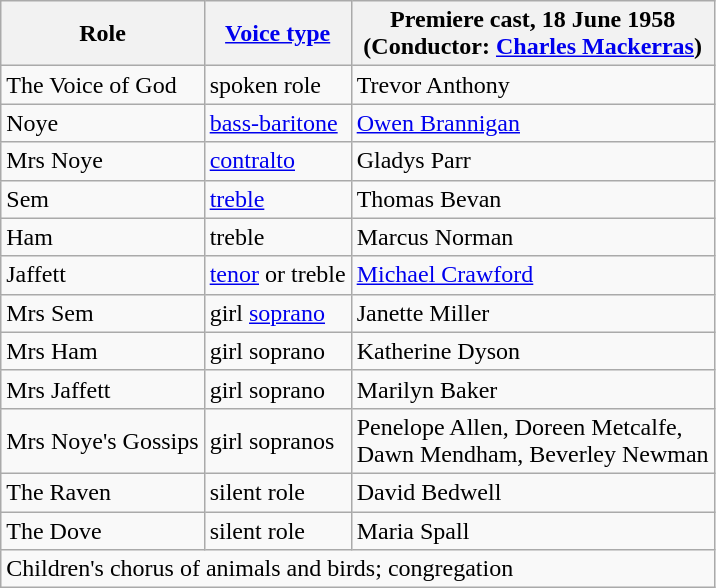<table class="wikitable">
<tr>
<th>Role</th>
<th><a href='#'>Voice type</a></th>
<th>Premiere cast, 18 June 1958<br>(Conductor: <a href='#'>Charles Mackerras</a>)</th>
</tr>
<tr>
<td>The Voice of God</td>
<td>spoken role</td>
<td>Trevor Anthony</td>
</tr>
<tr>
<td>Noye</td>
<td><a href='#'>bass-baritone</a></td>
<td><a href='#'>Owen Brannigan</a></td>
</tr>
<tr>
<td>Mrs  Noye</td>
<td><a href='#'>contralto</a></td>
<td>Gladys Parr</td>
</tr>
<tr>
<td>Sem</td>
<td><a href='#'>treble</a></td>
<td>Thomas Bevan</td>
</tr>
<tr>
<td>Ham</td>
<td>treble</td>
<td>Marcus Norman</td>
</tr>
<tr>
<td>Jaffett</td>
<td><a href='#'>tenor</a> or treble</td>
<td><a href='#'>Michael Crawford</a></td>
</tr>
<tr>
<td>Mrs  Sem</td>
<td>girl <a href='#'>soprano</a></td>
<td>Janette Miller</td>
</tr>
<tr>
<td>Mrs  Ham</td>
<td>girl soprano</td>
<td>Katherine Dyson</td>
</tr>
<tr>
<td>Mrs Jaffett</td>
<td>girl soprano</td>
<td>Marilyn Baker</td>
</tr>
<tr>
<td>Mrs Noye's Gossips</td>
<td>girl sopranos</td>
<td>Penelope Allen, Doreen Metcalfe,<br>Dawn Mendham, Beverley Newman</td>
</tr>
<tr>
<td>The Raven</td>
<td>silent role</td>
<td>David Bedwell</td>
</tr>
<tr>
<td>The Dove</td>
<td>silent role</td>
<td>Maria Spall</td>
</tr>
<tr>
<td colspan="3">Children's chorus of animals and birds; congregation</td>
</tr>
</table>
